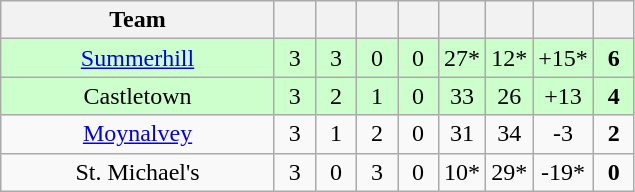<table class="wikitable" style="text-align:center">
<tr>
<th style="width:175px;">Team</th>
<th width="20"></th>
<th width="20"></th>
<th width="20"></th>
<th width="20"></th>
<th width="20"></th>
<th width="20"></th>
<th width="20"></th>
<th width="20"></th>
</tr>
<tr style="background:#cfc;">
<td><a href='#'>Summerhill</a></td>
<td>3</td>
<td>3</td>
<td>0</td>
<td>0</td>
<td>27*</td>
<td>12*</td>
<td>+15*</td>
<td><strong>6</strong></td>
</tr>
<tr style="background:#cfc;">
<td>Castletown</td>
<td>3</td>
<td>2</td>
<td>1</td>
<td>0</td>
<td>33</td>
<td>26</td>
<td>+13</td>
<td><strong>4</strong></td>
</tr>
<tr>
<td><a href='#'>Moynalvey</a></td>
<td>3</td>
<td>1</td>
<td>2</td>
<td>0</td>
<td>31</td>
<td>34</td>
<td>-3</td>
<td><strong>2</strong></td>
</tr>
<tr>
<td>St. Michael's</td>
<td>3</td>
<td>0</td>
<td>3</td>
<td>0</td>
<td>10*</td>
<td>29*</td>
<td>-19*</td>
<td><strong>0</strong></td>
</tr>
</table>
